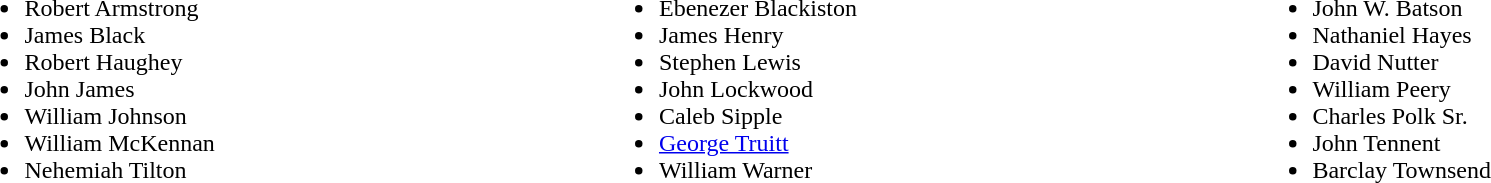<table width=100%>
<tr valign=top>
<td><br><ul><li>Robert Armstrong</li><li>James Black</li><li>Robert Haughey</li><li>John James</li><li>William Johnson</li><li>William McKennan</li><li>Nehemiah Tilton</li></ul></td>
<td><br><ul><li>Ebenezer Blackiston</li><li>James Henry</li><li>Stephen Lewis</li><li>John Lockwood</li><li>Caleb Sipple</li><li><a href='#'>George Truitt</a></li><li>William Warner</li></ul></td>
<td><br><ul><li>John W. Batson</li><li>Nathaniel Hayes</li><li>David Nutter</li><li>William Peery</li><li>Charles Polk Sr.</li><li>John Tennent</li><li>Barclay Townsend</li></ul></td>
</tr>
</table>
